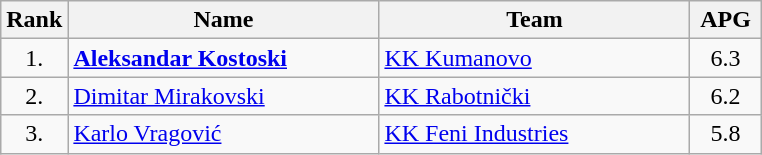<table class="wikitable sortable" style="text-align: center;">
<tr>
<th>Rank</th>
<th width=200>Name</th>
<th width=200>Team</th>
<th width=40>APG</th>
</tr>
<tr>
<td>1.</td>
<td align="left"> <strong><a href='#'>Aleksandar Kostoski</a></strong></td>
<td align="left"><a href='#'>KK Kumanovo</a></td>
<td>6.3</td>
</tr>
<tr>
<td>2.</td>
<td align="left"> <a href='#'>Dimitar Mirakovski</a></td>
<td align="left"><a href='#'>KK Rabotnički</a></td>
<td>6.2</td>
</tr>
<tr>
<td>3.</td>
<td align="left"> <a href='#'>Karlo Vragović</a></td>
<td align="left"><a href='#'>KK Feni Industries</a></td>
<td>5.8</td>
</tr>
</table>
